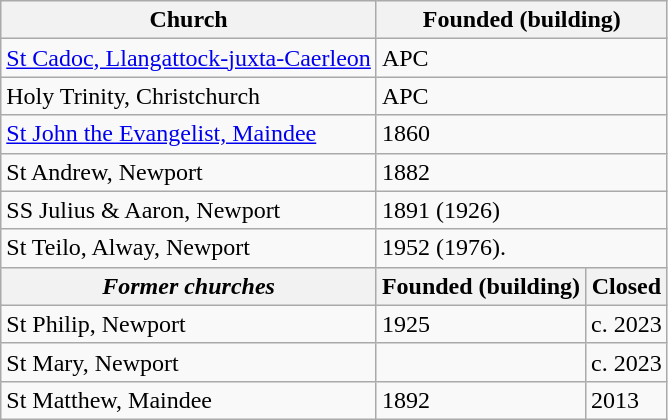<table class="wikitable">
<tr>
<th>Church</th>
<th colspan="2">Founded (building)</th>
</tr>
<tr>
<td><a href='#'>St Cadoc, Llangattock-juxta-Caerleon</a></td>
<td colspan="2">APC</td>
</tr>
<tr>
<td>Holy Trinity, Christchurch</td>
<td colspan="2">APC</td>
</tr>
<tr>
<td><a href='#'>St John the Evangelist, Maindee</a></td>
<td colspan="2">1860</td>
</tr>
<tr>
<td>St Andrew, Newport</td>
<td colspan="2">1882</td>
</tr>
<tr>
<td>SS Julius & Aaron, Newport</td>
<td colspan="2">1891 (1926)</td>
</tr>
<tr>
<td>St Teilo, Alway, Newport</td>
<td colspan="2">1952 (1976).</td>
</tr>
<tr>
<th><em>Former churches</em></th>
<th>Founded (building)</th>
<th>Closed</th>
</tr>
<tr>
<td>St Philip, Newport</td>
<td>1925</td>
<td>c. 2023</td>
</tr>
<tr>
<td>St Mary, Newport</td>
<td></td>
<td>c. 2023</td>
</tr>
<tr>
<td>St Matthew, Maindee</td>
<td>1892</td>
<td>2013</td>
</tr>
</table>
